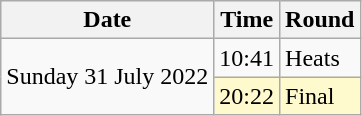<table class="wikitable">
<tr>
<th>Date</th>
<th>Time</th>
<th>Round</th>
</tr>
<tr>
<td rowspan="2">Sunday 31 July 2022</td>
<td>10:41</td>
<td>Heats</td>
</tr>
<tr>
<td style="background:lemonchiffon">20:22</td>
<td style="background:lemonchiffon">Final</td>
</tr>
</table>
